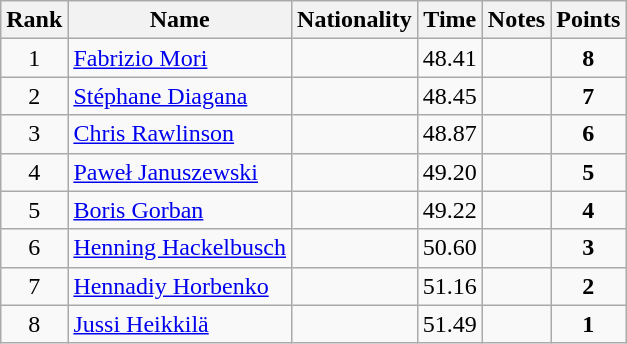<table class="wikitable sortable" style="text-align:center">
<tr>
<th>Rank</th>
<th>Name</th>
<th>Nationality</th>
<th>Time</th>
<th>Notes</th>
<th>Points</th>
</tr>
<tr>
<td>1</td>
<td align=left><a href='#'>Fabrizio Mori</a></td>
<td align=left></td>
<td>48.41</td>
<td></td>
<td><strong>8</strong></td>
</tr>
<tr>
<td>2</td>
<td align=left><a href='#'>Stéphane Diagana</a></td>
<td align=left></td>
<td>48.45</td>
<td></td>
<td><strong>7</strong></td>
</tr>
<tr>
<td>3</td>
<td align=left><a href='#'>Chris Rawlinson</a></td>
<td align=left></td>
<td>48.87</td>
<td></td>
<td><strong>6</strong></td>
</tr>
<tr>
<td>4</td>
<td align=left><a href='#'>Paweł Januszewski</a></td>
<td align=left></td>
<td>49.20</td>
<td></td>
<td><strong>5</strong></td>
</tr>
<tr>
<td>5</td>
<td align=left><a href='#'>Boris Gorban</a></td>
<td align=left></td>
<td>49.22</td>
<td></td>
<td><strong>4</strong></td>
</tr>
<tr>
<td>6</td>
<td align=left><a href='#'>Henning Hackelbusch</a></td>
<td align=left></td>
<td>50.60</td>
<td></td>
<td><strong>3</strong></td>
</tr>
<tr>
<td>7</td>
<td align=left><a href='#'>Hennadiy Horbenko</a></td>
<td align=left></td>
<td>51.16</td>
<td></td>
<td><strong>2</strong></td>
</tr>
<tr>
<td>8</td>
<td align=left><a href='#'>Jussi Heikkilä</a></td>
<td align=left></td>
<td>51.49</td>
<td></td>
<td><strong>1</strong></td>
</tr>
</table>
